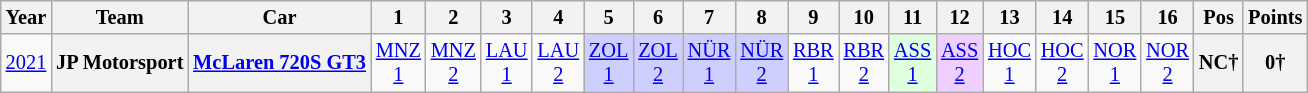<table class="wikitable" style="text-align:center; font-size:85%">
<tr>
<th>Year</th>
<th>Team</th>
<th>Car</th>
<th>1</th>
<th>2</th>
<th>3</th>
<th>4</th>
<th>5</th>
<th>6</th>
<th>7</th>
<th>8</th>
<th>9</th>
<th>10</th>
<th>11</th>
<th>12</th>
<th>13</th>
<th>14</th>
<th>15</th>
<th>16</th>
<th>Pos</th>
<th>Points</th>
</tr>
<tr>
<td><a href='#'>2021</a></td>
<th nowrap>JP Motorsport</th>
<th nowrap><a href='#'>McLaren 720S GT3</a></th>
<td><a href='#'>MNZ<br>1</a></td>
<td><a href='#'>MNZ<br>2</a></td>
<td><a href='#'>LAU<br>1</a></td>
<td><a href='#'>LAU<br>2</a></td>
<td style="background:#CFCFFF;"><a href='#'>ZOL<br>1</a><br></td>
<td style="background:#CFCFFF;"><a href='#'>ZOL<br>2</a><br></td>
<td style="background:#CFCFFF;"><a href='#'>NÜR<br>1</a><br></td>
<td style="background:#CFCFFF;"><a href='#'>NÜR<br>2</a><br></td>
<td><a href='#'>RBR<br>1</a></td>
<td><a href='#'>RBR<br>2</a></td>
<td style="background:#DFFFDF;"><a href='#'>ASS<br>1</a><br></td>
<td style="background:#EFCFFF;"><a href='#'>ASS<br>2</a><br></td>
<td><a href='#'>HOC<br>1</a></td>
<td><a href='#'>HOC<br>2</a></td>
<td><a href='#'>NOR<br>1</a></td>
<td><a href='#'>NOR<br>2</a></td>
<th>NC†</th>
<th>0†</th>
</tr>
</table>
